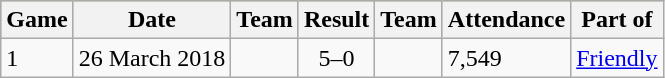<table class="wikitable">
<tr style="background:#BDB76B;">
<th>Game</th>
<th>Date</th>
<th>Team</th>
<th>Result</th>
<th>Team</th>
<th>Attendance</th>
<th>Part of</th>
</tr>
<tr>
<td>1</td>
<td>26 March 2018</td>
<td align="right"></td>
<td align="center">5–0</td>
<td></td>
<td>7,549</td>
<td><a href='#'>Friendly</a></td>
</tr>
</table>
